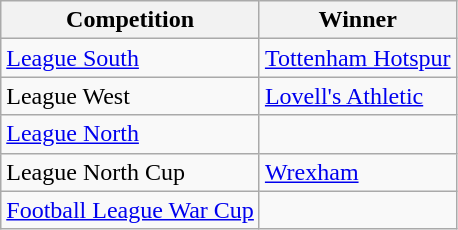<table class="wikitable">
<tr>
<th>Competition</th>
<th>Winner</th>
</tr>
<tr>
<td><a href='#'>League South</a></td>
<td><a href='#'>Tottenham Hotspur</a></td>
</tr>
<tr>
<td>League West</td>
<td><a href='#'>Lovell's Athletic</a></td>
</tr>
<tr>
<td><a href='#'>League North</a></td>
<td></td>
</tr>
<tr>
<td>League North Cup</td>
<td><a href='#'>Wrexham</a></td>
</tr>
<tr>
<td><a href='#'>Football League War Cup</a></td>
<td></td>
</tr>
</table>
